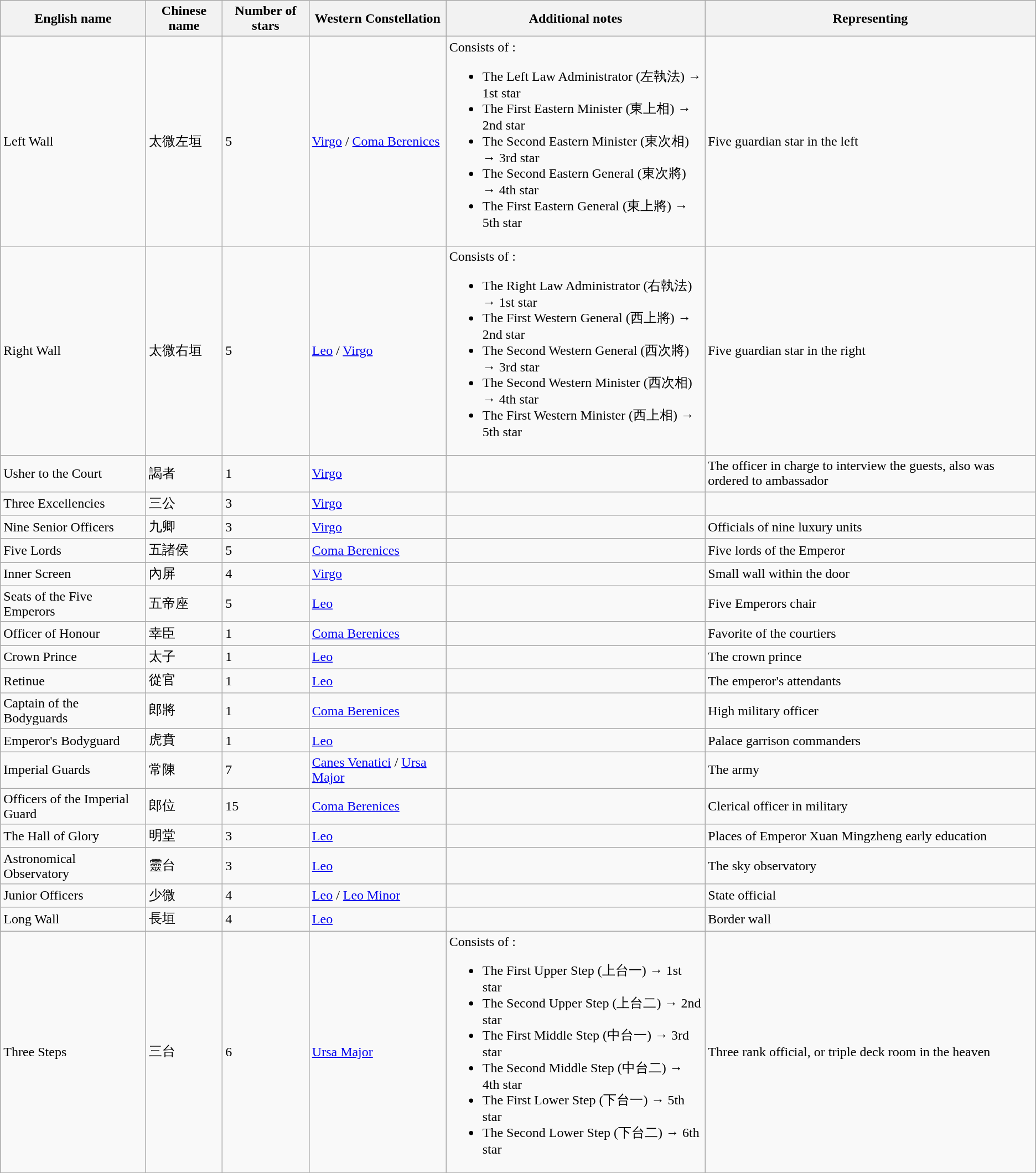<table class="wikitable">
<tr>
<th>English name</th>
<th>Chinese name</th>
<th>Number of stars</th>
<th>Western Constellation</th>
<th>Additional notes</th>
<th>Representing</th>
</tr>
<tr>
<td>Left Wall</td>
<td>太微左垣</td>
<td>5</td>
<td><a href='#'>Virgo</a> / <a href='#'>Coma Berenices</a></td>
<td>Consists of :<br><ul><li>The Left Law Administrator (左執法) → 1st star</li><li>The First Eastern Minister (東上相) → 2nd star</li><li>The Second Eastern Minister (東次相) → 3rd star</li><li>The Second Eastern General (東次將) → 4th star</li><li>The First Eastern General (東上將) → 5th star</li></ul></td>
<td>Five guardian star in the left</td>
</tr>
<tr>
<td>Right Wall</td>
<td>太微右垣</td>
<td>5</td>
<td><a href='#'>Leo</a> / <a href='#'>Virgo</a></td>
<td>Consists of :<br><ul><li>The Right Law Administrator (右執法) → 1st star</li><li>The First Western General (西上將) → 2nd star</li><li>The Second Western General (西次將) → 3rd star</li><li>The Second Western Minister (西次相) → 4th star</li><li>The First Western Minister (西上相) → 5th star</li></ul></td>
<td>Five guardian star in the right</td>
</tr>
<tr>
<td>Usher to the Court</td>
<td>謁者</td>
<td>1</td>
<td><a href='#'>Virgo</a></td>
<td></td>
<td>The officer in charge to interview the guests, also was ordered to ambassador</td>
</tr>
<tr>
<td>Three Excellencies</td>
<td>三公</td>
<td>3</td>
<td><a href='#'>Virgo</a></td>
<td></td>
<td></td>
</tr>
<tr>
<td>Nine Senior Officers</td>
<td>九卿</td>
<td>3</td>
<td><a href='#'>Virgo</a></td>
<td></td>
<td>Officials of nine luxury units</td>
</tr>
<tr>
<td>Five Lords</td>
<td>五諸侯</td>
<td>5</td>
<td><a href='#'>Coma Berenices</a></td>
<td></td>
<td>Five lords of the Emperor</td>
</tr>
<tr>
<td>Inner Screen</td>
<td>內屏</td>
<td>4</td>
<td><a href='#'>Virgo</a></td>
<td></td>
<td>Small wall within the door</td>
</tr>
<tr>
<td>Seats of the Five Emperors</td>
<td>五帝座</td>
<td>5</td>
<td><a href='#'>Leo</a></td>
<td></td>
<td>Five Emperors chair</td>
</tr>
<tr>
<td>Officer of Honour</td>
<td>幸臣</td>
<td>1</td>
<td><a href='#'>Coma Berenices</a></td>
<td></td>
<td>Favorite of the courtiers</td>
</tr>
<tr>
<td>Crown Prince</td>
<td>太子</td>
<td>1</td>
<td><a href='#'>Leo</a></td>
<td></td>
<td>The crown prince</td>
</tr>
<tr>
<td>Retinue</td>
<td>從官</td>
<td>1</td>
<td><a href='#'>Leo</a></td>
<td></td>
<td>The emperor's attendants</td>
</tr>
<tr>
<td>Captain of the Bodyguards</td>
<td>郎將</td>
<td>1</td>
<td><a href='#'>Coma Berenices</a></td>
<td></td>
<td>High military officer</td>
</tr>
<tr>
<td>Emperor's Bodyguard</td>
<td>虎賁</td>
<td>1</td>
<td><a href='#'>Leo</a></td>
<td></td>
<td>Palace garrison commanders</td>
</tr>
<tr>
<td>Imperial Guards</td>
<td>常陳</td>
<td>7</td>
<td><a href='#'>Canes Venatici</a> / <a href='#'>Ursa Major</a></td>
<td></td>
<td>The army</td>
</tr>
<tr>
<td>Officers of the Imperial Guard</td>
<td>郎位</td>
<td>15</td>
<td><a href='#'>Coma Berenices</a></td>
<td></td>
<td>Clerical officer in military</td>
</tr>
<tr>
<td>The Hall of Glory</td>
<td>明堂</td>
<td>3</td>
<td><a href='#'>Leo</a></td>
<td></td>
<td>Places of Emperor Xuan Mingzheng early education</td>
</tr>
<tr>
<td>Astronomical Observatory</td>
<td>靈台</td>
<td>3</td>
<td><a href='#'>Leo</a></td>
<td></td>
<td>The sky observatory</td>
</tr>
<tr>
<td>Junior Officers</td>
<td>少微</td>
<td>4</td>
<td><a href='#'>Leo</a> / <a href='#'>Leo Minor</a></td>
<td></td>
<td>State official</td>
</tr>
<tr>
<td>Long Wall</td>
<td>長垣</td>
<td>4</td>
<td><a href='#'>Leo</a></td>
<td></td>
<td>Border wall</td>
</tr>
<tr>
<td>Three Steps</td>
<td>三台</td>
<td>6</td>
<td><a href='#'>Ursa Major</a></td>
<td>Consists of :<br><ul><li>The First Upper Step (上台一) → 1st star</li><li>The Second Upper Step (上台二) → 2nd star</li><li>The First Middle Step (中台一) → 3rd star</li><li>The Second Middle Step (中台二) → 4th star</li><li>The First Lower Step (下台一) → 5th star</li><li>The Second Lower Step (下台二) → 6th star</li></ul></td>
<td>Three rank official, or triple deck room in the heaven</td>
</tr>
</table>
